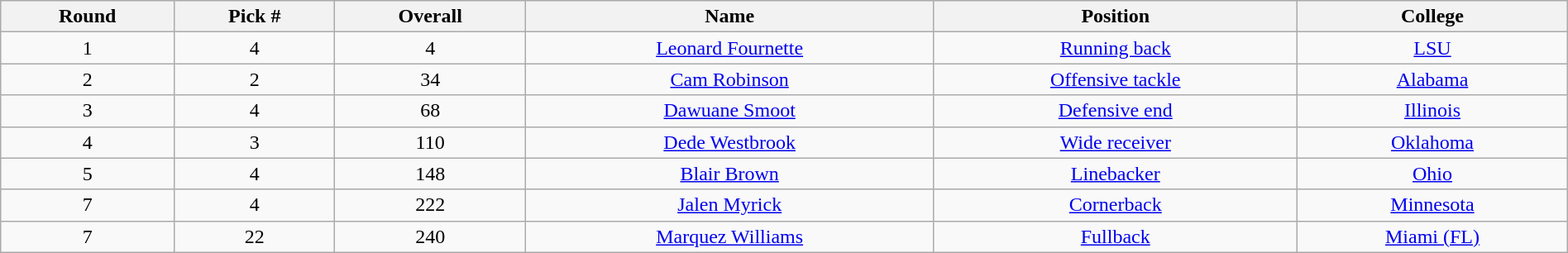<table class="wikitable sortable sortable" style="width: 100%; text-align:center">
<tr>
<th>Round</th>
<th>Pick #</th>
<th>Overall</th>
<th>Name</th>
<th>Position</th>
<th>College</th>
</tr>
<tr>
<td>1</td>
<td>4</td>
<td>4</td>
<td><a href='#'>Leonard Fournette</a></td>
<td><a href='#'>Running back</a></td>
<td><a href='#'>LSU</a></td>
</tr>
<tr>
<td>2</td>
<td>2</td>
<td>34</td>
<td><a href='#'>Cam Robinson</a></td>
<td><a href='#'>Offensive tackle</a></td>
<td><a href='#'>Alabama</a></td>
</tr>
<tr>
<td>3</td>
<td>4</td>
<td>68</td>
<td><a href='#'>Dawuane Smoot</a></td>
<td><a href='#'>Defensive end</a></td>
<td><a href='#'>Illinois</a></td>
</tr>
<tr>
<td>4</td>
<td>3</td>
<td>110</td>
<td><a href='#'>Dede Westbrook</a></td>
<td><a href='#'>Wide receiver</a></td>
<td><a href='#'>Oklahoma</a></td>
</tr>
<tr>
<td>5</td>
<td>4</td>
<td>148</td>
<td><a href='#'>Blair Brown</a></td>
<td><a href='#'>Linebacker</a></td>
<td><a href='#'>Ohio</a></td>
</tr>
<tr>
<td>7</td>
<td>4</td>
<td>222</td>
<td><a href='#'>Jalen Myrick</a></td>
<td><a href='#'>Cornerback</a></td>
<td><a href='#'>Minnesota</a></td>
</tr>
<tr>
<td>7</td>
<td>22</td>
<td>240</td>
<td><a href='#'>Marquez Williams</a></td>
<td><a href='#'>Fullback</a></td>
<td><a href='#'>Miami (FL)</a></td>
</tr>
</table>
